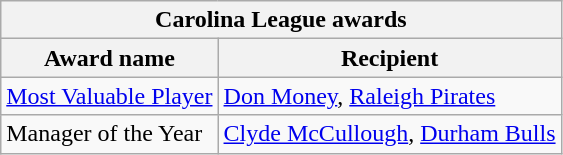<table class="wikitable">
<tr>
<th colspan="2">Carolina League awards</th>
</tr>
<tr>
<th>Award name</th>
<th>Recipient</th>
</tr>
<tr>
<td><a href='#'>Most Valuable Player</a></td>
<td><a href='#'>Don Money</a>, <a href='#'>Raleigh Pirates</a></td>
</tr>
<tr>
<td>Manager of the Year</td>
<td><a href='#'>Clyde McCullough</a>, <a href='#'>Durham Bulls</a></td>
</tr>
</table>
